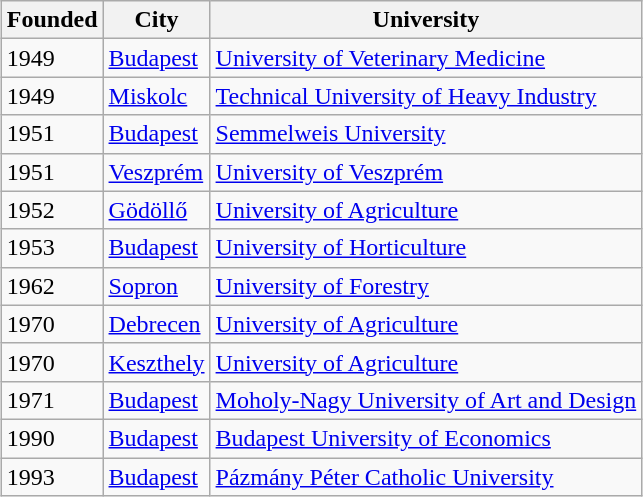<table class="wikitable sortable" style="margin:1px; border:1px solid #ccc;">
<tr style="text-align:left; vertical-align:top;" ">
<th>Founded</th>
<th>City</th>
<th>University</th>
</tr>
<tr>
<td>1949</td>
<td><a href='#'>Budapest</a></td>
<td><a href='#'>University of Veterinary Medicine</a></td>
</tr>
<tr>
<td>1949</td>
<td><a href='#'>Miskolc</a></td>
<td><a href='#'>Technical University of Heavy Industry</a></td>
</tr>
<tr>
<td>1951</td>
<td><a href='#'>Budapest</a></td>
<td><a href='#'>Semmelweis University</a></td>
</tr>
<tr>
<td>1951</td>
<td><a href='#'>Veszprém</a></td>
<td><a href='#'>University of Veszprém</a></td>
</tr>
<tr>
<td>1952</td>
<td><a href='#'>Gödöllő</a></td>
<td><a href='#'>University of Agriculture</a></td>
</tr>
<tr>
<td>1953</td>
<td><a href='#'>Budapest</a></td>
<td><a href='#'>University of Horticulture</a></td>
</tr>
<tr>
<td>1962</td>
<td><a href='#'>Sopron</a></td>
<td><a href='#'>University of Forestry</a></td>
</tr>
<tr>
<td>1970</td>
<td><a href='#'>Debrecen</a></td>
<td><a href='#'>University of Agriculture</a></td>
</tr>
<tr>
<td>1970</td>
<td><a href='#'>Keszthely</a></td>
<td><a href='#'>University of Agriculture</a></td>
</tr>
<tr>
<td>1971</td>
<td><a href='#'>Budapest</a></td>
<td><a href='#'>Moholy-Nagy University of Art and Design</a></td>
</tr>
<tr>
<td>1990</td>
<td><a href='#'>Budapest</a></td>
<td><a href='#'>Budapest University of Economics</a></td>
</tr>
<tr>
<td>1993</td>
<td><a href='#'>Budapest</a></td>
<td><a href='#'>Pázmány Péter Catholic University</a></td>
</tr>
</table>
